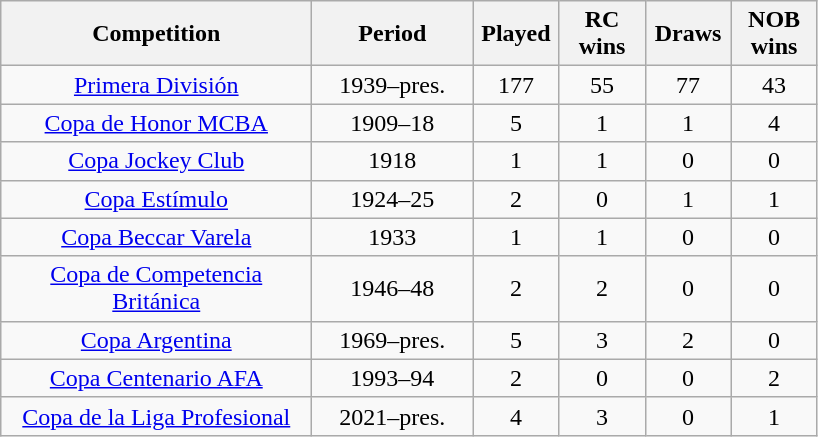<table class="wikitable sortable" style="text-align:center">
<tr>
<th width=200px>Competition</th>
<th width=100px>Period</th>
<th width=50px>Played</th>
<th width=50px>RC wins</th>
<th width=50px>Draws</th>
<th width=50px>NOB wins</th>
</tr>
<tr>
<td><a href='#'>Primera División</a></td>
<td>1939–pres.</td>
<td>177</td>
<td>55</td>
<td>77</td>
<td>43</td>
</tr>
<tr>
<td><a href='#'>Copa de Honor MCBA</a></td>
<td>1909–18</td>
<td>5</td>
<td>1</td>
<td>1</td>
<td>4</td>
</tr>
<tr>
<td><a href='#'>Copa Jockey Club</a></td>
<td>1918</td>
<td>1</td>
<td>1</td>
<td>0</td>
<td>0</td>
</tr>
<tr>
<td><a href='#'>Copa Estímulo</a></td>
<td>1924–25</td>
<td>2</td>
<td>0</td>
<td>1</td>
<td>1</td>
</tr>
<tr>
<td><a href='#'>Copa Beccar Varela</a></td>
<td>1933</td>
<td>1</td>
<td>1</td>
<td>0</td>
<td>0</td>
</tr>
<tr>
<td><a href='#'>Copa de Competencia Británica</a></td>
<td>1946–48</td>
<td>2</td>
<td>2</td>
<td>0</td>
<td>0</td>
</tr>
<tr>
<td><a href='#'>Copa Argentina</a></td>
<td>1969–pres.</td>
<td>5</td>
<td>3</td>
<td>2</td>
<td>0</td>
</tr>
<tr>
<td><a href='#'>Copa Centenario AFA</a></td>
<td>1993–94</td>
<td>2</td>
<td>0</td>
<td>0</td>
<td>2</td>
</tr>
<tr>
<td><a href='#'>Copa de la Liga Profesional</a></td>
<td>2021–pres.</td>
<td>4</td>
<td>3</td>
<td>0</td>
<td>1</td>
</tr>
</table>
